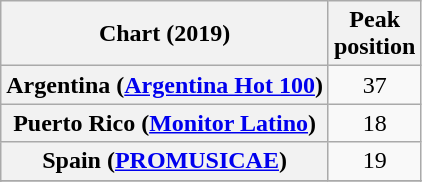<table class="wikitable sortable plainrowheaders" style="text-align:center">
<tr>
<th scope="col">Chart (2019)</th>
<th scope="col">Peak<br>position</th>
</tr>
<tr>
<th scope="row">Argentina (<a href='#'>Argentina Hot 100</a>)</th>
<td>37</td>
</tr>
<tr>
<th scope="row">Puerto Rico (<a href='#'>Monitor Latino</a>)</th>
<td>18</td>
</tr>
<tr>
<th scope="row">Spain (<a href='#'>PROMUSICAE</a>)</th>
<td>19</td>
</tr>
<tr>
</tr>
<tr>
</tr>
<tr>
</tr>
<tr>
</tr>
</table>
